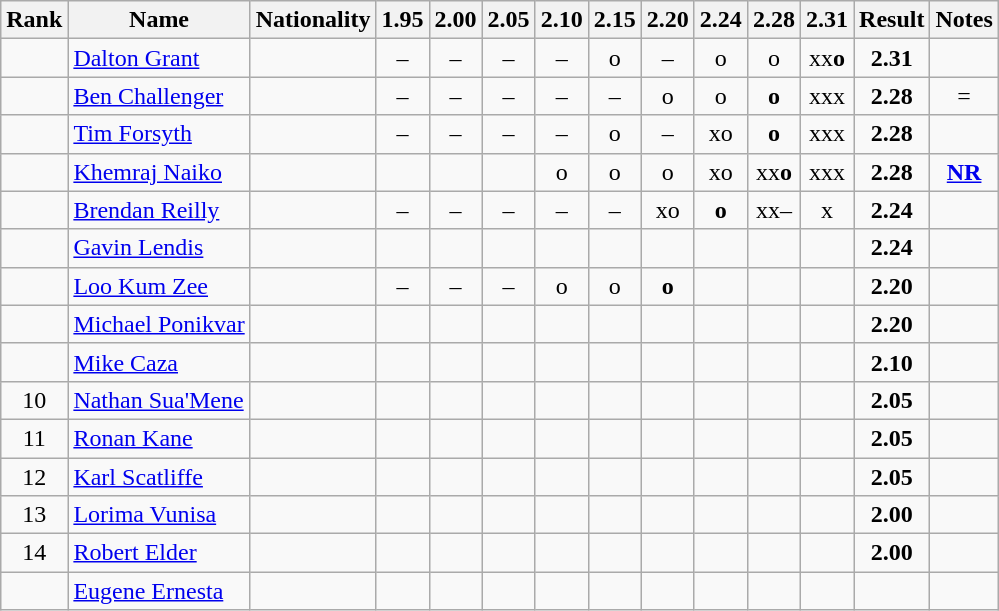<table class="wikitable sortable" style="text-align:center">
<tr>
<th>Rank</th>
<th>Name</th>
<th>Nationality</th>
<th>1.95</th>
<th>2.00</th>
<th>2.05</th>
<th>2.10</th>
<th>2.15</th>
<th>2.20</th>
<th>2.24</th>
<th>2.28</th>
<th>2.31</th>
<th>Result</th>
<th>Notes</th>
</tr>
<tr>
<td></td>
<td align=left><a href='#'>Dalton Grant</a></td>
<td align=left></td>
<td>–</td>
<td>–</td>
<td>–</td>
<td>–</td>
<td>o</td>
<td>–</td>
<td>o</td>
<td>o</td>
<td>xx<strong>o</strong></td>
<td><strong>2.31</strong></td>
<td></td>
</tr>
<tr>
<td></td>
<td align=left><a href='#'>Ben Challenger</a></td>
<td align=left></td>
<td>–</td>
<td>–</td>
<td>–</td>
<td>–</td>
<td>–</td>
<td>o</td>
<td>o</td>
<td><strong>o</strong></td>
<td>xxx</td>
<td><strong>2.28</strong></td>
<td>=</td>
</tr>
<tr>
<td></td>
<td align=left><a href='#'>Tim Forsyth</a></td>
<td align=left></td>
<td>–</td>
<td>–</td>
<td>–</td>
<td>–</td>
<td>o</td>
<td>–</td>
<td>xo</td>
<td><strong>o</strong></td>
<td>xxx</td>
<td><strong>2.28</strong></td>
<td></td>
</tr>
<tr>
<td></td>
<td align=left><a href='#'>Khemraj Naiko</a></td>
<td align=left></td>
<td></td>
<td></td>
<td></td>
<td>o</td>
<td>o</td>
<td>o</td>
<td>xo</td>
<td>xx<strong>o</strong></td>
<td>xxx</td>
<td><strong>2.28</strong></td>
<td><strong><a href='#'>NR</a></strong></td>
</tr>
<tr>
<td></td>
<td align=left><a href='#'>Brendan Reilly</a></td>
<td align=left></td>
<td>–</td>
<td>–</td>
<td>–</td>
<td>–</td>
<td>–</td>
<td>xo</td>
<td><strong>o</strong></td>
<td>xx–</td>
<td>x</td>
<td><strong>2.24</strong></td>
<td></td>
</tr>
<tr>
<td></td>
<td align=left><a href='#'>Gavin Lendis</a></td>
<td align=left></td>
<td></td>
<td></td>
<td></td>
<td></td>
<td></td>
<td></td>
<td></td>
<td></td>
<td></td>
<td><strong>2.24</strong></td>
<td></td>
</tr>
<tr>
<td></td>
<td align=left><a href='#'>Loo Kum Zee</a></td>
<td align=left></td>
<td>–</td>
<td>–</td>
<td>–</td>
<td>o</td>
<td>o</td>
<td><strong>o</strong></td>
<td></td>
<td></td>
<td></td>
<td><strong>2.20</strong></td>
<td></td>
</tr>
<tr>
<td></td>
<td align=left><a href='#'>Michael Ponikvar</a></td>
<td align=left></td>
<td></td>
<td></td>
<td></td>
<td></td>
<td></td>
<td></td>
<td></td>
<td></td>
<td></td>
<td><strong>2.20</strong></td>
<td></td>
</tr>
<tr>
<td></td>
<td align=left><a href='#'>Mike Caza</a></td>
<td align=left></td>
<td></td>
<td></td>
<td></td>
<td></td>
<td></td>
<td></td>
<td></td>
<td></td>
<td></td>
<td><strong>2.10</strong></td>
<td></td>
</tr>
<tr>
<td>10</td>
<td align=left><a href='#'>Nathan Sua'Mene</a></td>
<td align=left></td>
<td></td>
<td></td>
<td></td>
<td></td>
<td></td>
<td></td>
<td></td>
<td></td>
<td></td>
<td><strong>2.05</strong></td>
<td></td>
</tr>
<tr>
<td>11</td>
<td align=left><a href='#'>Ronan Kane</a></td>
<td align=left></td>
<td></td>
<td></td>
<td></td>
<td></td>
<td></td>
<td></td>
<td></td>
<td></td>
<td></td>
<td><strong>2.05</strong></td>
<td></td>
</tr>
<tr>
<td>12</td>
<td align=left><a href='#'>Karl Scatliffe</a></td>
<td align=left></td>
<td></td>
<td></td>
<td></td>
<td></td>
<td></td>
<td></td>
<td></td>
<td></td>
<td></td>
<td><strong>2.05</strong></td>
<td></td>
</tr>
<tr>
<td>13</td>
<td align=left><a href='#'>Lorima Vunisa</a></td>
<td align=left></td>
<td></td>
<td></td>
<td></td>
<td></td>
<td></td>
<td></td>
<td></td>
<td></td>
<td></td>
<td><strong>2.00</strong></td>
<td></td>
</tr>
<tr>
<td>14</td>
<td align=left><a href='#'>Robert Elder</a></td>
<td align=left></td>
<td></td>
<td></td>
<td></td>
<td></td>
<td></td>
<td></td>
<td></td>
<td></td>
<td></td>
<td><strong>2.00</strong></td>
<td></td>
</tr>
<tr>
<td></td>
<td align=left><a href='#'>Eugene Ernesta</a></td>
<td align=left></td>
<td></td>
<td></td>
<td></td>
<td></td>
<td></td>
<td></td>
<td></td>
<td></td>
<td></td>
<td></td>
<td></td>
</tr>
</table>
